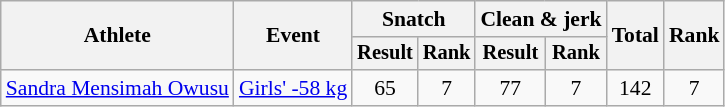<table class=wikitable style="text-align:center; font-size:90%">
<tr>
<th rowspan="2">Athlete</th>
<th rowspan="2">Event</th>
<th colspan="2">Snatch</th>
<th colspan="2">Clean & jerk</th>
<th rowspan="2">Total</th>
<th rowspan="2">Rank</th>
</tr>
<tr style="font-size:95%">
<th>Result</th>
<th>Rank</th>
<th>Result</th>
<th>Rank</th>
</tr>
<tr>
<td><a href='#'>Sandra Mensimah Owusu</a></td>
<td><a href='#'>Girls' -58 kg</a></td>
<td>65</td>
<td>7</td>
<td>77</td>
<td>7</td>
<td>142</td>
<td>7</td>
</tr>
</table>
